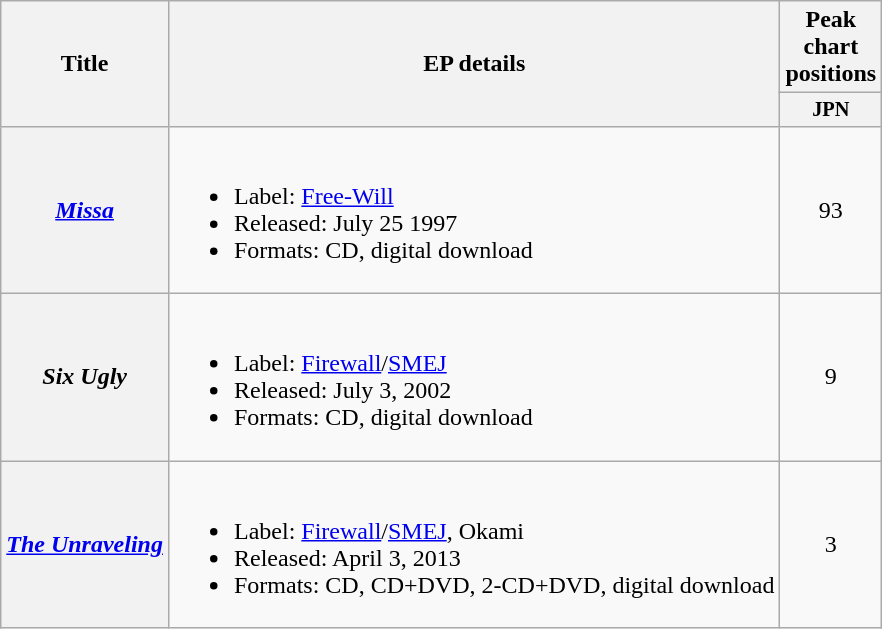<table class="wikitable plainrowheaders">
<tr>
<th scope="col" rowspan="2">Title</th>
<th scope="col" rowspan="2">EP details</th>
<th scope="col">Peak chart positions</th>
</tr>
<tr>
<th scope="col" style="width:4em;font-size:85%">JPN<br></th>
</tr>
<tr>
<th scope="row"><em><a href='#'>Missa</a></em></th>
<td><br><ul><li>Label: <a href='#'>Free-Will</a></li><li>Released: July 25 1997</li><li>Formats: CD, digital download</li></ul></td>
<td align="center">93</td>
</tr>
<tr>
<th scope="row"><em>Six Ugly</em></th>
<td><br><ul><li>Label: <a href='#'>Firewall</a>/<a href='#'>SMEJ</a></li><li>Released: July 3, 2002</li><li>Formats: CD, digital download</li></ul></td>
<td align="center">9</td>
</tr>
<tr>
<th scope="row"><em><a href='#'>The Unraveling</a></em></th>
<td><br><ul><li>Label: <a href='#'>Firewall</a>/<a href='#'>SMEJ</a>, Okami</li><li>Released: April 3, 2013</li><li>Formats: CD, CD+DVD, 2-CD+DVD, digital download</li></ul></td>
<td align="center">3</td>
</tr>
</table>
